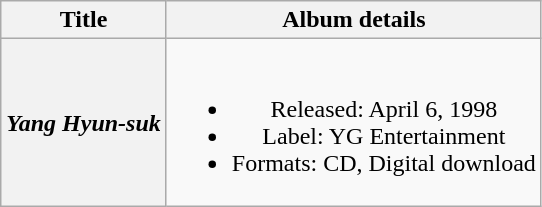<table class="wikitable plainrowheaders" style="text-align:center">
<tr>
<th scope="col">Title</th>
<th scope="col">Album details</th>
</tr>
<tr>
<th scope="row"><em>Yang Hyun-suk</em></th>
<td><br><ul><li>Released: April 6, 1998</li><li>Label: YG Entertainment</li><li>Formats: CD, Digital download</li></ul></td>
</tr>
</table>
